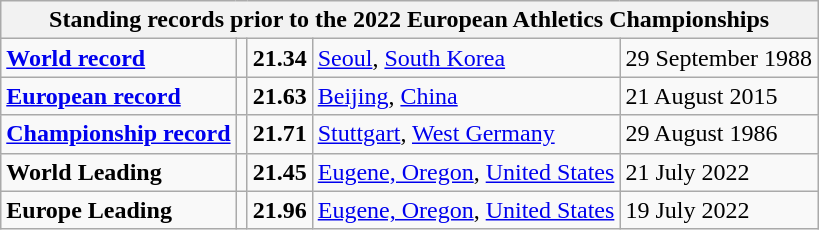<table class="wikitable">
<tr>
<th colspan="5">Standing records prior to the 2022 European Athletics Championships</th>
</tr>
<tr>
<td><strong><a href='#'>World record</a></strong></td>
<td></td>
<td><strong>21.34</strong></td>
<td><a href='#'>Seoul</a>, <a href='#'>South Korea</a></td>
<td>29 September 1988</td>
</tr>
<tr>
<td><strong><a href='#'>European record</a></strong></td>
<td></td>
<td><strong>21.63</strong></td>
<td><a href='#'>Beijing</a>, <a href='#'>China</a></td>
<td>21 August 2015</td>
</tr>
<tr>
<td><strong><a href='#'>Championship record</a></strong></td>
<td></td>
<td><strong>21.71</strong></td>
<td><a href='#'>Stuttgart</a>, <a href='#'>West Germany</a></td>
<td>29 August 1986</td>
</tr>
<tr>
<td><strong>World Leading</strong></td>
<td></td>
<td><strong>21.45</strong></td>
<td><a href='#'>Eugene, Oregon</a>, <a href='#'>United States</a></td>
<td>21 July 2022</td>
</tr>
<tr>
<td><strong>Europe Leading</strong></td>
<td></td>
<td><strong>21.96 </strong></td>
<td><a href='#'>Eugene, Oregon</a>, <a href='#'>United States</a></td>
<td>19 July 2022</td>
</tr>
</table>
